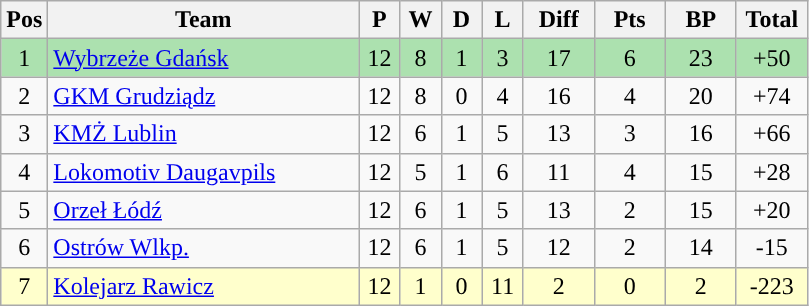<table class="wikitable" style="font-size: 100%">
<tr>
<th width=20>Pos</th>
<th width=200>Team</th>
<th width=20>P</th>
<th width=20>W</th>
<th width=20>D</th>
<th width=20>L</th>
<th width=40>Diff</th>
<th width=40>Pts</th>
<th width=40>BP</th>
<th width=40>Total</th>
</tr>
<tr align=center style="background:#ACE1AF;">
<td>1</td>
<td align="left"><a href='#'>Wybrzeże Gdańsk</a></td>
<td>12</td>
<td>8</td>
<td>1</td>
<td>3</td>
<td>17</td>
<td>6</td>
<td>23</td>
<td>+50</td>
</tr>
<tr align=center>
<td>2</td>
<td align="left"><a href='#'>GKM Grudziądz</a></td>
<td>12</td>
<td>8</td>
<td>0</td>
<td>4</td>
<td>16</td>
<td>4</td>
<td>20</td>
<td>+74</td>
</tr>
<tr align=center>
<td>3</td>
<td align="left"><a href='#'>KMŻ Lublin</a></td>
<td>12</td>
<td>6</td>
<td>1</td>
<td>5</td>
<td>13</td>
<td>3</td>
<td>16</td>
<td>+66</td>
</tr>
<tr align=center>
<td>4</td>
<td align="left"><a href='#'>Lokomotiv Daugavpils</a> </td>
<td>12</td>
<td>5</td>
<td>1</td>
<td>6</td>
<td>11</td>
<td>4</td>
<td>15</td>
<td>+28</td>
</tr>
<tr align=center>
<td>5</td>
<td align="left"><a href='#'>Orzeł Łódź</a></td>
<td>12</td>
<td>6</td>
<td>1</td>
<td>5</td>
<td>13</td>
<td>2</td>
<td>15</td>
<td>+20</td>
</tr>
<tr align=center>
<td>6</td>
<td align="left"><a href='#'>Ostrów Wlkp.</a></td>
<td>12</td>
<td>6</td>
<td>1</td>
<td>5</td>
<td>12</td>
<td>2</td>
<td>14</td>
<td>-15</td>
</tr>
<tr align=center style="background: #ffffcc;">
<td>7</td>
<td align="left"><a href='#'>Kolejarz Rawicz</a></td>
<td>12</td>
<td>1</td>
<td>0</td>
<td>11</td>
<td>2</td>
<td>0</td>
<td>2</td>
<td>-223</td>
</tr>
</table>
